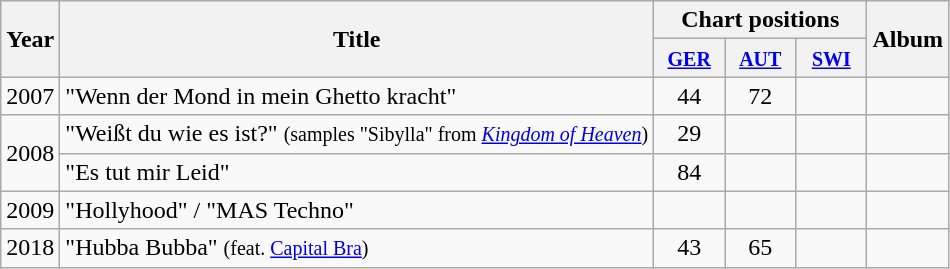<table class="wikitable">
<tr>
<th rowspan="2">Year</th>
<th rowspan="2">Title</th>
<th colspan="3">Chart positions</th>
<th rowspan="2">Album</th>
</tr>
<tr>
<th width="40"><small><a href='#'>GER</a></small></th>
<th width="40"><small><a href='#'>AUT</a></small></th>
<th width="40"><small><a href='#'>SWI</a></small></th>
</tr>
<tr>
<td>2007</td>
<td>"Wenn der Mond in mein Ghetto kracht"</td>
<td align="center">44</td>
<td align="center">72</td>
<td align="center"></td>
<td></td>
</tr>
<tr>
<td rowspan="2">2008</td>
<td>"Weißt du wie es ist?" <small>(samples "Sibylla" from <em><a href='#'>Kingdom of Heaven</a></em>)</small></td>
<td align="center">29</td>
<td align="center"></td>
<td align="center"></td>
<td></td>
</tr>
<tr>
<td>"Es tut mir Leid"</td>
<td align="center">84</td>
<td align="center"></td>
<td align="center"></td>
<td></td>
</tr>
<tr>
<td>2009</td>
<td>"Hollyhood" / "MAS Techno"</td>
<td align="center"></td>
<td align="center"></td>
<td align="center"></td>
<td></td>
</tr>
<tr>
<td>2018</td>
<td>"Hubba Bubba" <small>(feat. <a href='#'>Capital Bra</a>)</small></td>
<td align="center">43</td>
<td align="center">65</td>
<td align="center"></td>
<td></td>
</tr>
</table>
